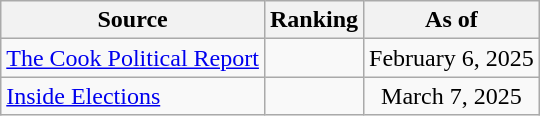<table class="wikitable" style="text-align:center">
<tr>
<th>Source</th>
<th>Ranking</th>
<th>As of</th>
</tr>
<tr>
<td align=left><a href='#'>The Cook Political Report</a></td>
<td></td>
<td>February 6, 2025</td>
</tr>
<tr>
<td align=left><a href='#'>Inside Elections</a></td>
<td></td>
<td>March 7, 2025</td>
</tr>
</table>
